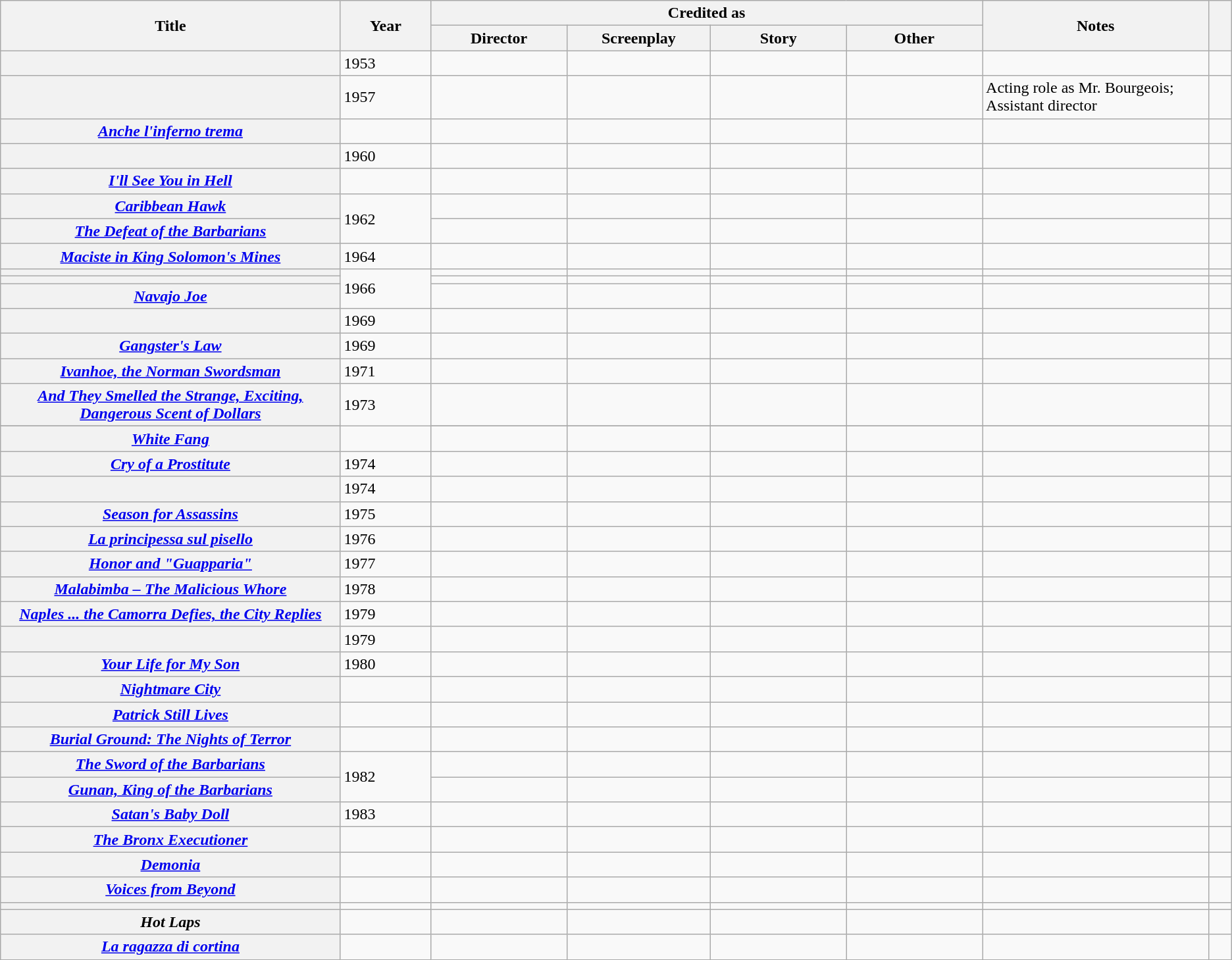<table class="wikitable sortable plainrowheaders">
<tr>
<th width="15%" rowspan="2" scope="col">Title</th>
<th width="4%" rowspan="2" scope="col">Year</th>
<th colspan="4" scope="col">Credited as</th>
<th width="10%" rowspan="2" scope="col" class="unsortable">Notes</th>
<th width="1%" rowspan="2" scope="col" class="unsortable"></th>
</tr>
<tr>
<th width=6%>Director</th>
<th width=6%>Screenplay</th>
<th width=6%>Story</th>
<th width=6%>Other</th>
</tr>
<tr>
<th scope="row"></th>
<td>1953</td>
<td></td>
<td></td>
<td></td>
<td></td>
<td></td>
<td style="text-align:center;"></td>
</tr>
<tr>
<th scope="row"></th>
<td>1957</td>
<td></td>
<td></td>
<td></td>
<td></td>
<td>Acting role as Mr. Bourgeois; Assistant director</td>
<td style="text-align:center;"></td>
</tr>
<tr>
<th scope="row"><em><a href='#'>Anche l'inferno trema</a></em></th>
<td></td>
<td></td>
<td></td>
<td></td>
<td></td>
<td></td>
<td style="text-align:center;"></td>
</tr>
<tr>
<th scope="row"></th>
<td>1960</td>
<td></td>
<td></td>
<td></td>
<td></td>
<td></td>
<td style="text-align:center;"></td>
</tr>
<tr>
<th scope="row"><em><a href='#'>I'll See You in Hell</a></em></th>
<td></td>
<td></td>
<td></td>
<td></td>
<td></td>
<td></td>
<td style="text-align:center;"></td>
</tr>
<tr>
<th scope="row"><em><a href='#'>Caribbean Hawk</a></em></th>
<td rowspan="2">1962</td>
<td></td>
<td></td>
<td></td>
<td></td>
<td></td>
<td style="text-align:center;"></td>
</tr>
<tr>
<th scope="row"><em><a href='#'>The Defeat of the Barbarians</a></em></th>
<td></td>
<td></td>
<td></td>
<td></td>
<td></td>
<td style="text-align:center;"></td>
</tr>
<tr>
<th scope="row"><em><a href='#'>Maciste in King Solomon's Mines</a></em></th>
<td>1964</td>
<td></td>
<td></td>
<td></td>
<td></td>
<td></td>
<td style="text-align:center;"></td>
</tr>
<tr>
<th scope="row"></th>
<td rowspan="3">1966</td>
<td></td>
<td></td>
<td></td>
<td></td>
<td></td>
<td style="text-align:center;"></td>
</tr>
<tr>
<th scope="row"></th>
<td></td>
<td></td>
<td></td>
<td></td>
<td></td>
<td style="text-align:center;"></td>
</tr>
<tr>
<th scope="row"><em><a href='#'>Navajo Joe</a></em></th>
<td></td>
<td></td>
<td></td>
<td></td>
<td></td>
<td style="text-align:center;"></td>
</tr>
<tr>
<th scope="row"></th>
<td>1969</td>
<td></td>
<td></td>
<td></td>
<td></td>
<td></td>
<td style="text-align:center;"></td>
</tr>
<tr>
<th scope="row"><em><a href='#'>Gangster's Law</a></em></th>
<td>1969</td>
<td></td>
<td></td>
<td></td>
<td></td>
<td></td>
<td style="text-align:center;"></td>
</tr>
<tr>
<th scope="row"><em><a href='#'>Ivanhoe, the Norman Swordsman</a></em></th>
<td>1971</td>
<td></td>
<td></td>
<td></td>
<td></td>
<td></td>
<td style="text-align:center;"></td>
</tr>
<tr>
<th scope="row"><em><a href='#'>And They Smelled the Strange, Exciting, Dangerous Scent of Dollars</a></em></th>
<td rowspan="2">1973</td>
<td></td>
<td></td>
<td></td>
<td></td>
<td></td>
<td style="text-align:center;"></td>
</tr>
<tr>
</tr>
<tr>
<th scope="row"><em><a href='#'>White Fang</a></em></th>
<td></td>
<td></td>
<td></td>
<td></td>
<td></td>
<td style="text-align:center;"></td>
</tr>
<tr>
<th scope="row"><em><a href='#'>Cry of a Prostitute</a></em></th>
<td>1974</td>
<td></td>
<td></td>
<td></td>
<td></td>
<td></td>
<td style="text-align:center;"></td>
</tr>
<tr>
<th scope="row"></th>
<td>1974</td>
<td></td>
<td></td>
<td></td>
<td></td>
<td></td>
<td style="text-align:center;"></td>
</tr>
<tr>
<th scope="row"><em><a href='#'>Season for Assassins</a></em></th>
<td>1975</td>
<td></td>
<td></td>
<td></td>
<td></td>
<td></td>
<td style="text-align:center;"></td>
</tr>
<tr>
<th scope="row"><em><a href='#'>La principessa sul pisello</a></em></th>
<td>1976</td>
<td></td>
<td></td>
<td></td>
<td></td>
<td></td>
<td style="text-align:center;"></td>
</tr>
<tr>
<th scope="row"><em><a href='#'>Honor and "Guapparia"</a></em></th>
<td>1977</td>
<td></td>
<td></td>
<td></td>
<td></td>
<td></td>
<td style="text-align:center;"></td>
</tr>
<tr>
<th scope="row"><em><a href='#'>Malabimba – The Malicious Whore</a></em></th>
<td>1978</td>
<td></td>
<td></td>
<td></td>
<td></td>
<td></td>
<td style="text-align:center;"></td>
</tr>
<tr>
<th scope="row"><em><a href='#'>Naples ... the Camorra Defies, the City Replies</a></em></th>
<td>1979</td>
<td></td>
<td></td>
<td></td>
<td></td>
<td></td>
<td style="text-align:center;"></td>
</tr>
<tr>
<th scope="row"></th>
<td>1979</td>
<td></td>
<td></td>
<td></td>
<td></td>
<td></td>
<td style="text-align:center;"></td>
</tr>
<tr>
<th scope="row"><em><a href='#'>Your Life for My Son</a></em></th>
<td>1980</td>
<td></td>
<td></td>
<td></td>
<td></td>
<td></td>
<td style="text-align:center;"></td>
</tr>
<tr>
<th scope="row"><em><a href='#'>Nightmare City</a></em></th>
<td></td>
<td></td>
<td></td>
<td></td>
<td></td>
<td></td>
<td style="text-align:center;"></td>
</tr>
<tr>
<th scope="row"><em><a href='#'>Patrick Still Lives</a></em></th>
<td></td>
<td></td>
<td></td>
<td></td>
<td></td>
<td></td>
<td style="text-align:center;"></td>
</tr>
<tr>
<th scope="row"><em><a href='#'>Burial Ground: The Nights of Terror</a></em></th>
<td></td>
<td></td>
<td></td>
<td></td>
<td></td>
<td></td>
<td style="text-align:center;"></td>
</tr>
<tr>
<th scope="row"><em><a href='#'>The Sword of the Barbarians</a></em></th>
<td rowspan="2">1982</td>
<td></td>
<td></td>
<td></td>
<td></td>
<td></td>
<td style="text-align:center;"></td>
</tr>
<tr>
<th scope="row"><em><a href='#'>Gunan, King of the Barbarians</a></em></th>
<td></td>
<td></td>
<td></td>
<td></td>
<td></td>
<td style="text-align:center;"></td>
</tr>
<tr>
<th scope="row"><em><a href='#'>Satan's Baby Doll</a></em></th>
<td>1983</td>
<td></td>
<td></td>
<td></td>
<td></td>
<td></td>
<td style="text-align:center;"></td>
</tr>
<tr>
<th scope="row"><em><a href='#'>The Bronx Executioner</a></em></th>
<td></td>
<td></td>
<td></td>
<td></td>
<td></td>
<td></td>
<td style="text-align:center;"></td>
</tr>
<tr>
<th scope="row"><em><a href='#'>Demonia</a></em></th>
<td></td>
<td></td>
<td></td>
<td></td>
<td></td>
<td></td>
<td style="text-align:center;"></td>
</tr>
<tr>
<th scope="row"><em><a href='#'>Voices from Beyond</a></em></th>
<td></td>
<td></td>
<td></td>
<td></td>
<td></td>
<td></td>
<td style="text-align:center;"></td>
</tr>
<tr>
<th scope="row"></th>
<td></td>
<td></td>
<td></td>
<td></td>
<td></td>
<td></td>
<td style="text-align:center;"></td>
</tr>
<tr>
<th scope="row"><em>Hot Laps</em></th>
<td></td>
<td></td>
<td></td>
<td></td>
<td></td>
<td></td>
<td style="text-align:center;"></td>
</tr>
<tr>
<th scope="row"><em><a href='#'>La ragazza di cortina</a></em></th>
<td></td>
<td></td>
<td></td>
<td></td>
<td></td>
<td></td>
<td style="text-align:center;"></td>
</tr>
</table>
